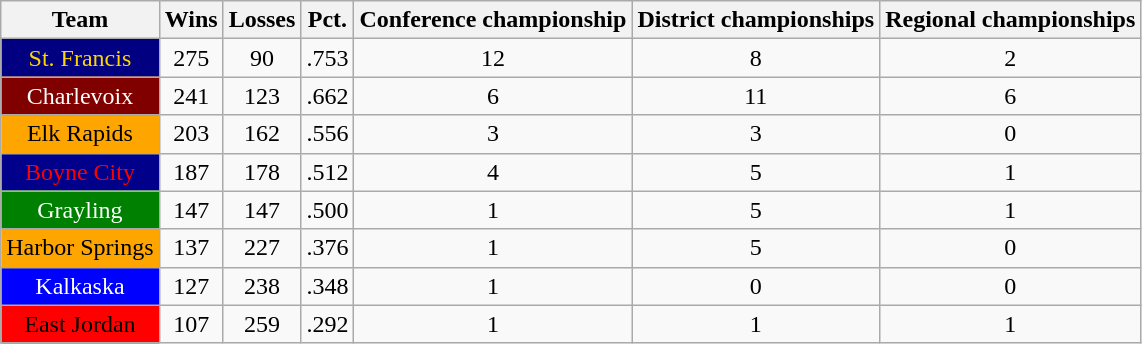<table class="wikitable sortable" style="text-align:center">
<tr>
<th>Team</th>
<th>Wins</th>
<th>Losses</th>
<th>Pct.</th>
<th>Conference championship</th>
<th>District championships</th>
<th>Regional championships</th>
</tr>
<tr>
<td !align=center style="background:navy;color:gold">St. Francis</td>
<td>275</td>
<td>90</td>
<td>.753</td>
<td>12</td>
<td>8</td>
<td>2</td>
</tr>
<tr>
<td !align=center style="background:maroon;color:white">Charlevoix</td>
<td>241</td>
<td>123</td>
<td>.662</td>
<td>6</td>
<td>11</td>
<td>6</td>
</tr>
<tr>
<td !align=center style="background:orange;color:black">Elk Rapids</td>
<td>203</td>
<td>162</td>
<td>.556</td>
<td>3</td>
<td>3</td>
<td>0</td>
</tr>
<tr>
<td !align=center style="background:darkblue;color:red">Boyne City</td>
<td>187</td>
<td>178</td>
<td>.512</td>
<td>4</td>
<td>5</td>
<td>1</td>
</tr>
<tr>
<td !align=center style="background:green;color:white">Grayling</td>
<td>147</td>
<td>147</td>
<td>.500</td>
<td>1</td>
<td>5</td>
<td>1</td>
</tr>
<tr>
<td !align=center style="background:orange;color:black">Harbor Springs</td>
<td>137</td>
<td>227</td>
<td>.376</td>
<td>1</td>
<td>5</td>
<td>0</td>
</tr>
<tr>
<td !align=center style="background:blue;color:white">Kalkaska</td>
<td>127</td>
<td>238</td>
<td>.348</td>
<td>1</td>
<td>0</td>
<td>0</td>
</tr>
<tr>
<td !align=center style="background:red;color:black">East Jordan</td>
<td>107</td>
<td>259</td>
<td>.292</td>
<td>1</td>
<td>1</td>
<td>1</td>
</tr>
</table>
